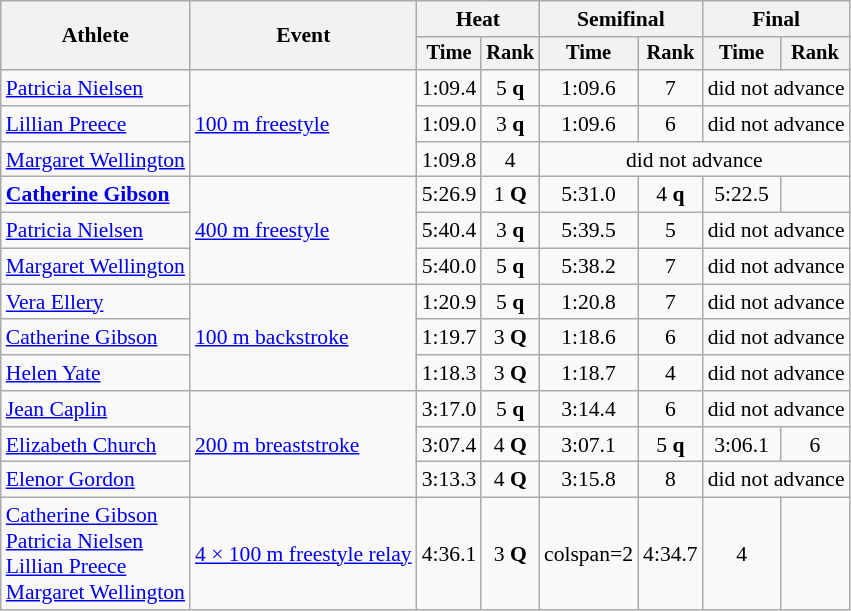<table class=wikitable style=font-size:90%;text-align:center>
<tr>
<th rowspan=2>Athlete</th>
<th rowspan=2>Event</th>
<th colspan=2>Heat</th>
<th colspan=2>Semifinal</th>
<th colspan=2>Final</th>
</tr>
<tr style=font-size:95%>
<th>Time</th>
<th>Rank</th>
<th>Time</th>
<th>Rank</th>
<th>Time</th>
<th>Rank</th>
</tr>
<tr>
<td align=left><a href='#'>Patricia Nielsen</a></td>
<td align=left rowspan=3><a href='#'>100 m freestyle</a></td>
<td>1:09.4</td>
<td>5 <strong>q</strong></td>
<td>1:09.6</td>
<td>7</td>
<td colspan=2>did not advance</td>
</tr>
<tr>
<td align=left><a href='#'>Lillian Preece</a></td>
<td>1:09.0</td>
<td>3 <strong>q</strong></td>
<td>1:09.6</td>
<td>6</td>
<td colspan=2>did not advance</td>
</tr>
<tr>
<td align=left><a href='#'>Margaret Wellington</a></td>
<td>1:09.8</td>
<td>4</td>
<td colspan=4>did not advance</td>
</tr>
<tr>
<td align=left><strong><a href='#'>Catherine Gibson</a></strong></td>
<td align=left rowspan=3><a href='#'>400 m freestyle</a></td>
<td>5:26.9</td>
<td>1 <strong>Q</strong></td>
<td>5:31.0</td>
<td>4 <strong>q</strong></td>
<td>5:22.5</td>
<td></td>
</tr>
<tr>
<td align=left><a href='#'>Patricia Nielsen</a></td>
<td>5:40.4</td>
<td>3 <strong>q</strong></td>
<td>5:39.5</td>
<td>5</td>
<td colspan=2>did not advance</td>
</tr>
<tr>
<td align=left><a href='#'>Margaret Wellington</a></td>
<td>5:40.0</td>
<td>5 <strong>q</strong></td>
<td>5:38.2</td>
<td>7</td>
<td colspan=2>did not advance</td>
</tr>
<tr>
<td align=left><a href='#'>Vera Ellery</a></td>
<td align=left rowspan=3><a href='#'>100 m backstroke</a></td>
<td>1:20.9</td>
<td>5 <strong>q</strong></td>
<td>1:20.8</td>
<td>7</td>
<td colspan=2>did not advance</td>
</tr>
<tr>
<td align=left><a href='#'>Catherine Gibson</a></td>
<td>1:19.7</td>
<td>3 <strong>Q</strong></td>
<td>1:18.6</td>
<td>6</td>
<td colspan=2>did not advance</td>
</tr>
<tr>
<td align=left><a href='#'>Helen Yate</a></td>
<td>1:18.3</td>
<td>3 <strong>Q</strong></td>
<td>1:18.7</td>
<td>4</td>
<td colspan=2>did not advance</td>
</tr>
<tr>
<td align=left><a href='#'>Jean Caplin</a></td>
<td align=left rowspan=3><a href='#'>200 m breaststroke</a></td>
<td>3:17.0</td>
<td>5 <strong>q</strong></td>
<td>3:14.4</td>
<td>6</td>
<td colspan=2>did not advance</td>
</tr>
<tr>
<td align=left><a href='#'>Elizabeth Church</a></td>
<td>3:07.4</td>
<td>4 <strong>Q</strong></td>
<td>3:07.1</td>
<td>5 <strong>q</strong></td>
<td>3:06.1</td>
<td>6</td>
</tr>
<tr>
<td align=left><a href='#'>Elenor Gordon</a></td>
<td>3:13.3</td>
<td>4 <strong>Q</strong></td>
<td>3:15.8</td>
<td>8</td>
<td colspan=2>did not advance</td>
</tr>
<tr>
<td align=left><a href='#'>Catherine Gibson</a><br><a href='#'>Patricia Nielsen</a><br><a href='#'>Lillian Preece</a><br><a href='#'>Margaret Wellington</a></td>
<td align=left><a href='#'>4 × 100 m freestyle relay</a></td>
<td>4:36.1</td>
<td>3 <strong>Q</strong></td>
<td>colspan=2 </td>
<td>4:34.7</td>
<td>4</td>
</tr>
</table>
